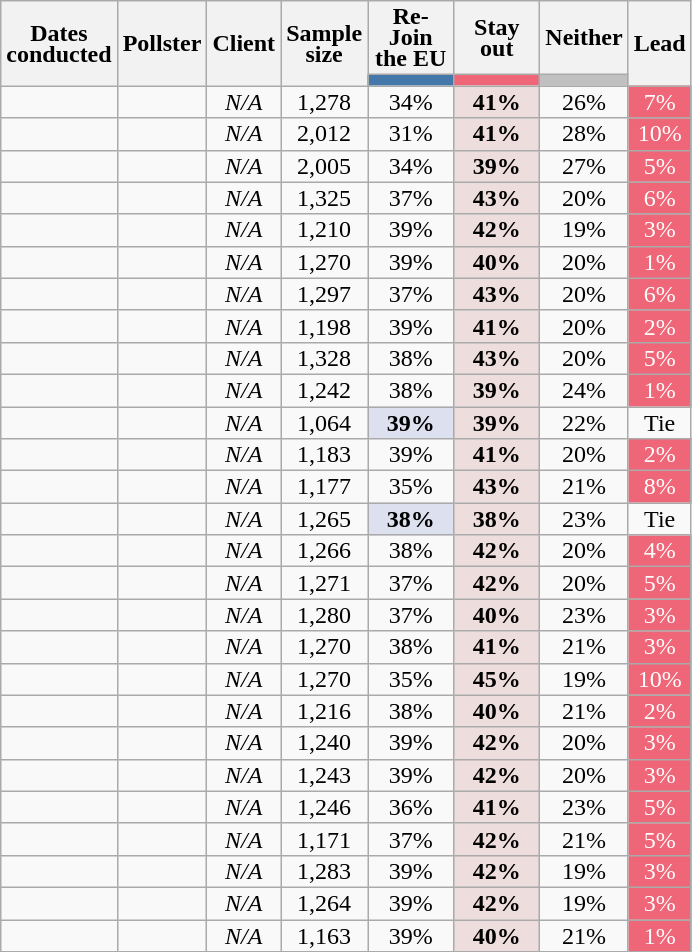<table class="wikitable sortable mw-datatable" style="text-align:center;line-height:14px;">
<tr>
<th rowspan="2">Dates<br>conducted</th>
<th rowspan="2">Pollster</th>
<th rowspan="2">Client</th>
<th rowspan="2" data-sort-type="number">Sample<br>size</th>
<th class="unsortable" style="width:50px;">Re-Join the EU</th>
<th class="unsortable" style="width:50px;">Stay out</th>
<th class="unsortable" style="width:50px;">Neither</th>
<th rowspan="2">Lead</th>
</tr>
<tr>
<th data-sort-type="number" style="background:#4477AA;"></th>
<th data-sort-type="number" style="background:#EE6677;"></th>
<th data-sort-type="number" style="background:silver;"></th>
</tr>
<tr>
<td></td>
<td></td>
<td><em>N/A</em></td>
<td>1,278</td>
<td>34%</td>
<td style="background:#EEDDDD"><strong>41%</strong></td>
<td>26%</td>
<td style="background:#EE6677;color:#FFFFFF;">7%</td>
</tr>
<tr>
<td></td>
<td></td>
<td><em>N/A</em></td>
<td>2,012</td>
<td>31%</td>
<td style="background:#EEDDDD"><strong>41%</strong></td>
<td>28%</td>
<td style="background:#EE6677;color:#FFFFFF;">10%</td>
</tr>
<tr>
<td></td>
<td></td>
<td><em>N/A</em></td>
<td>2,005</td>
<td>34%</td>
<td style="background:#EEDDDD"><strong>39%</strong></td>
<td>27%</td>
<td style="background:#EE6677;color:#FFFFFF;">5%</td>
</tr>
<tr>
<td></td>
<td></td>
<td><em>N/A</em></td>
<td>1,325</td>
<td>37%</td>
<td style="background:#EEDDDD"><strong>43%</strong></td>
<td>20%</td>
<td style="background:#EE6677;color:#FFFFFF;">6%</td>
</tr>
<tr>
<td></td>
<td></td>
<td><em>N/A</em></td>
<td>1,210</td>
<td>39%</td>
<td style="background:#EEDDDD"><strong>42%</strong></td>
<td>19%</td>
<td style="background:#EE6677;color:#FFFFFF;">3%</td>
</tr>
<tr>
<td></td>
<td></td>
<td><em>N/A</em></td>
<td>1,270</td>
<td>39%</td>
<td style="background:#EEDDDD"><strong>40%</strong></td>
<td>20%</td>
<td style="background:#EE6677;color:#FFFFFF;">1%</td>
</tr>
<tr>
<td></td>
<td></td>
<td><em>N/A</em></td>
<td>1,297</td>
<td>37%</td>
<td style="background:#EEDDDD"><strong>43%</strong></td>
<td>20%</td>
<td style="background:#EE6677;color:#FFFFFF;">6%</td>
</tr>
<tr>
<td></td>
<td></td>
<td><em>N/A</em></td>
<td>1,198</td>
<td>39%</td>
<td style="background:#EEDDDD"><strong>41%</strong></td>
<td>20%</td>
<td style="background:#EE6677;color:#FFFFFF;">2%</td>
</tr>
<tr>
<td></td>
<td></td>
<td><em>N/A</em></td>
<td>1,328</td>
<td>38%</td>
<td style="background:#EEDDDD"><strong>43%</strong></td>
<td>20%</td>
<td style="background:#EE6677;color:#FFFFFF;">5%</td>
</tr>
<tr>
<td></td>
<td></td>
<td><em>N/A</em></td>
<td>1,242</td>
<td>38%</td>
<td style="background:#EEDDDD"><strong>39%</strong></td>
<td>24%</td>
<td style="background:#EE6677;color:#FFFFFF;">1%</td>
</tr>
<tr>
<td></td>
<td></td>
<td><em>N/A</em></td>
<td>1,064</td>
<td style="background:#DDE0EE"><strong>39%</strong></td>
<td style="background:#EEDDDD"><strong>39%</strong></td>
<td>22%</td>
<td>Tie</td>
</tr>
<tr>
<td></td>
<td></td>
<td><em>N/A</em></td>
<td>1,183</td>
<td>39%</td>
<td style="background:#EEDDDD"><strong>41%</strong></td>
<td>20%</td>
<td style="background:#EE6677;color:#FFFFFF;">2%</td>
</tr>
<tr>
<td></td>
<td></td>
<td><em>N/A</em></td>
<td>1,177</td>
<td>35%</td>
<td style="background:#EEDDDD"><strong>43%</strong></td>
<td>21%</td>
<td style="background:#EE6677;color:#FFFFFF;">8%</td>
</tr>
<tr>
<td></td>
<td></td>
<td><em>N/A</em></td>
<td>1,265</td>
<td style="background:#DDE0EE"><strong>38%</strong></td>
<td style="background:#EEDDDD"><strong>38%</strong></td>
<td>23%</td>
<td>Tie</td>
</tr>
<tr>
<td></td>
<td></td>
<td><em>N/A</em></td>
<td>1,266</td>
<td>38%</td>
<td style="background:#EEDDDD"><strong>42%</strong></td>
<td>20%</td>
<td style="background:#EE6677;color:#FFFFFF;">4%</td>
</tr>
<tr>
<td></td>
<td></td>
<td><em>N/A</em></td>
<td>1,271</td>
<td>37%</td>
<td style="background:#EEDDDD"><strong>42%</strong></td>
<td>20%</td>
<td style="background:#EE6677;color:#FFFFFF;">5%</td>
</tr>
<tr>
<td></td>
<td></td>
<td><em>N/A</em></td>
<td>1,280</td>
<td>37%</td>
<td style="background:#EEDDDD"><strong>40%</strong></td>
<td>23%</td>
<td style="background:#EE6677;color:#FFFFFF;">3%</td>
</tr>
<tr>
<td></td>
<td></td>
<td><em>N/A</em></td>
<td>1,270</td>
<td>38%</td>
<td style="background:#EEDDDD"><strong>41%</strong></td>
<td>21%</td>
<td style="background:#EE6677;color:#FFFFFF;">3%</td>
</tr>
<tr>
<td></td>
<td></td>
<td><em>N/A</em></td>
<td>1,270</td>
<td>35%</td>
<td style="background:#EEDDDD"><strong>45%</strong></td>
<td>19%</td>
<td style="background:#EE6677;color:#FFFFFF;">10%</td>
</tr>
<tr>
<td></td>
<td></td>
<td><em>N/A</em></td>
<td>1,216</td>
<td>38%</td>
<td style="background:#EEDDDD"><strong>40%</strong></td>
<td>21%</td>
<td style="background:#EE6677;color:#FFFFFF;">2%</td>
</tr>
<tr>
<td></td>
<td></td>
<td><em>N/A</em></td>
<td>1,240</td>
<td>39%</td>
<td style="background:#EEDDDD"><strong>42%</strong></td>
<td>20%</td>
<td style="background:#EE6677;color:#FFFFFF;">3%</td>
</tr>
<tr>
<td></td>
<td></td>
<td><em>N/A</em></td>
<td>1,243</td>
<td>39%</td>
<td style="background:#EEDDDD"><strong>42%</strong></td>
<td>20%</td>
<td style="background:#EE6677;color:#FFFFFF;">3%</td>
</tr>
<tr>
<td></td>
<td></td>
<td><em>N/A</em></td>
<td>1,246</td>
<td>36%</td>
<td style="background:#EEDDDD"><strong>41%</strong></td>
<td>23%</td>
<td style="background:#EE6677;color:#FFFFFF;">5%</td>
</tr>
<tr>
<td></td>
<td></td>
<td><em>N/A</em></td>
<td>1,171</td>
<td>37%</td>
<td style="background:#EEDDDD"><strong>42%</strong></td>
<td>21%</td>
<td style="background:#EE6677;color:#FFFFFF;">5%</td>
</tr>
<tr>
<td></td>
<td></td>
<td><em>N/A</em></td>
<td>1,283</td>
<td>39%</td>
<td style="background:#EEDDDD"><strong>42%</strong></td>
<td>19%</td>
<td style="background:#EE6677;color:#FFFFFF;">3%</td>
</tr>
<tr>
<td></td>
<td></td>
<td><em>N/A</em></td>
<td>1,264</td>
<td>39%</td>
<td style="background:#EEDDDD"><strong>42%</strong></td>
<td>19%</td>
<td style="background:#EE6677;color:#FFFFFF;">3%</td>
</tr>
<tr>
<td></td>
<td></td>
<td><em>N/A</em></td>
<td>1,163</td>
<td>39%</td>
<td style="background:#EEDDDD"><strong>40%</strong></td>
<td>21%</td>
<td style="background:#EE6677;color:#FFFFFF;">1%</td>
</tr>
</table>
